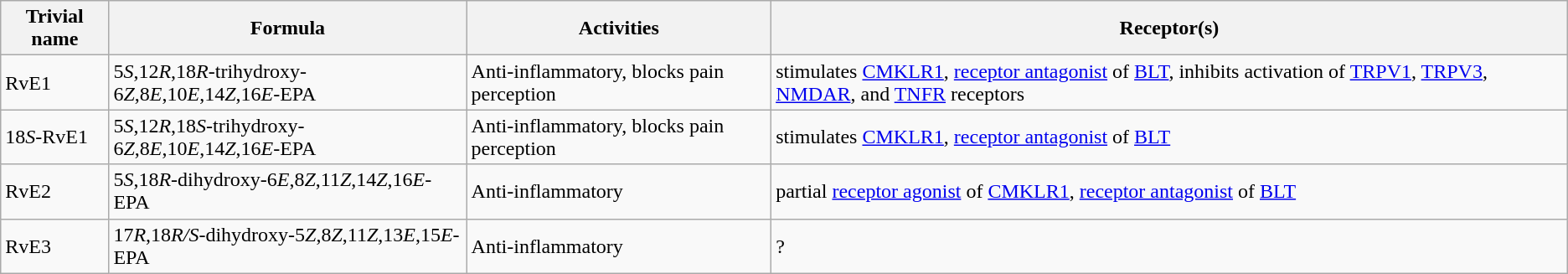<table class="wikitable">
<tr>
<th>Trivial name</th>
<th>Formula</th>
<th>Activities</th>
<th>Receptor(s)</th>
</tr>
<tr>
<td>RvE1</td>
<td>5<em>S</em>,12<em>R</em>,18<em>R</em>-trihydroxy-6<em>Z</em>,8<em>E</em>,10<em>E</em>,14<em>Z</em>,16<em>E</em>-EPA</td>
<td>Anti-inflammatory, blocks pain perception</td>
<td>stimulates <a href='#'>CMKLR1</a>, <a href='#'>receptor antagonist</a> of <a href='#'>BLT</a>, inhibits activation of <a href='#'>TRPV1</a>, <a href='#'>TRPV3</a>,  <a href='#'>NMDAR</a>, and <a href='#'>TNFR</a> receptors</td>
</tr>
<tr>
<td>18<em>S</em>-RvE1</td>
<td>5<em>S</em>,12<em>R</em>,18<em>S</em>-trihydroxy-6<em>Z</em>,8<em>E</em>,10<em>E</em>,14<em>Z</em>,16<em>E</em>-EPA</td>
<td>Anti-inflammatory, blocks pain perception</td>
<td>stimulates <a href='#'>CMKLR1</a>, <a href='#'>receptor antagonist</a> of <a href='#'>BLT</a></td>
</tr>
<tr>
<td>RvE2</td>
<td>5<em>S</em>,18<em>R</em>-dihydroxy-6<em>E</em>,8<em>Z</em>,11<em>Z</em>,14<em>Z</em>,16<em>E</em>-EPA</td>
<td>Anti-inflammatory</td>
<td>partial <a href='#'>receptor agonist</a> of <a href='#'>CMKLR1</a>, <a href='#'>receptor antagonist</a> of <a href='#'>BLT</a></td>
</tr>
<tr>
<td>RvE3</td>
<td>17<em>R</em>,18<em>R/S</em>-dihydroxy-5<em>Z</em>,8<em>Z</em>,11<em>Z</em>,13<em>E</em>,15<em>E</em>-EPA</td>
<td>Anti-inflammatory</td>
<td>?</td>
</tr>
</table>
